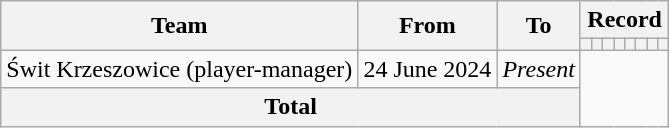<table class="wikitable" style="text-align: center;">
<tr>
<th rowspan="2">Team</th>
<th rowspan="2">From</th>
<th rowspan="2">To</th>
<th colspan="8">Record</th>
</tr>
<tr>
<th></th>
<th></th>
<th></th>
<th></th>
<th></th>
<th></th>
<th></th>
<th></th>
</tr>
<tr>
<td align=left>Świt Krzeszowice (player-manager)</td>
<td align=left>24 June 2024</td>
<td align=left><em>Present</em><br></td>
</tr>
<tr>
<th colspan="3">Total<br></th>
</tr>
</table>
